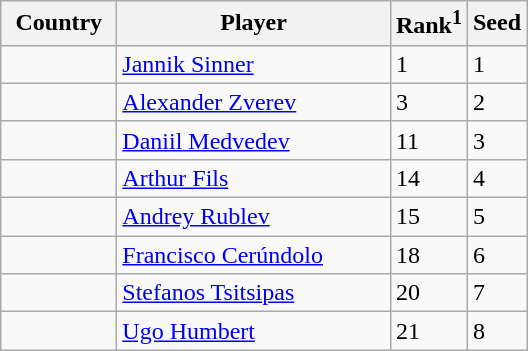<table class="wikitable" border="1">
<tr>
<th width="70">Country</th>
<th width="175">Player</th>
<th>Rank<sup>1</sup></th>
<th>Seed</th>
</tr>
<tr>
<td></td>
<td><a href='#'>Jannik Sinner</a></td>
<td>1</td>
<td>1</td>
</tr>
<tr>
<td></td>
<td><a href='#'>Alexander Zverev</a></td>
<td>3</td>
<td>2</td>
</tr>
<tr>
<td></td>
<td><a href='#'>Daniil Medvedev</a></td>
<td>11</td>
<td>3</td>
</tr>
<tr>
<td></td>
<td><a href='#'>Arthur Fils</a></td>
<td>14</td>
<td>4</td>
</tr>
<tr>
<td></td>
<td><a href='#'>Andrey Rublev</a></td>
<td>15</td>
<td>5</td>
</tr>
<tr>
<td></td>
<td><a href='#'>Francisco Cerúndolo</a></td>
<td>18</td>
<td>6</td>
</tr>
<tr>
<td></td>
<td><a href='#'>Stefanos Tsitsipas</a></td>
<td>20</td>
<td>7</td>
</tr>
<tr>
<td></td>
<td><a href='#'>Ugo Humbert</a></td>
<td>21</td>
<td>8</td>
</tr>
</table>
